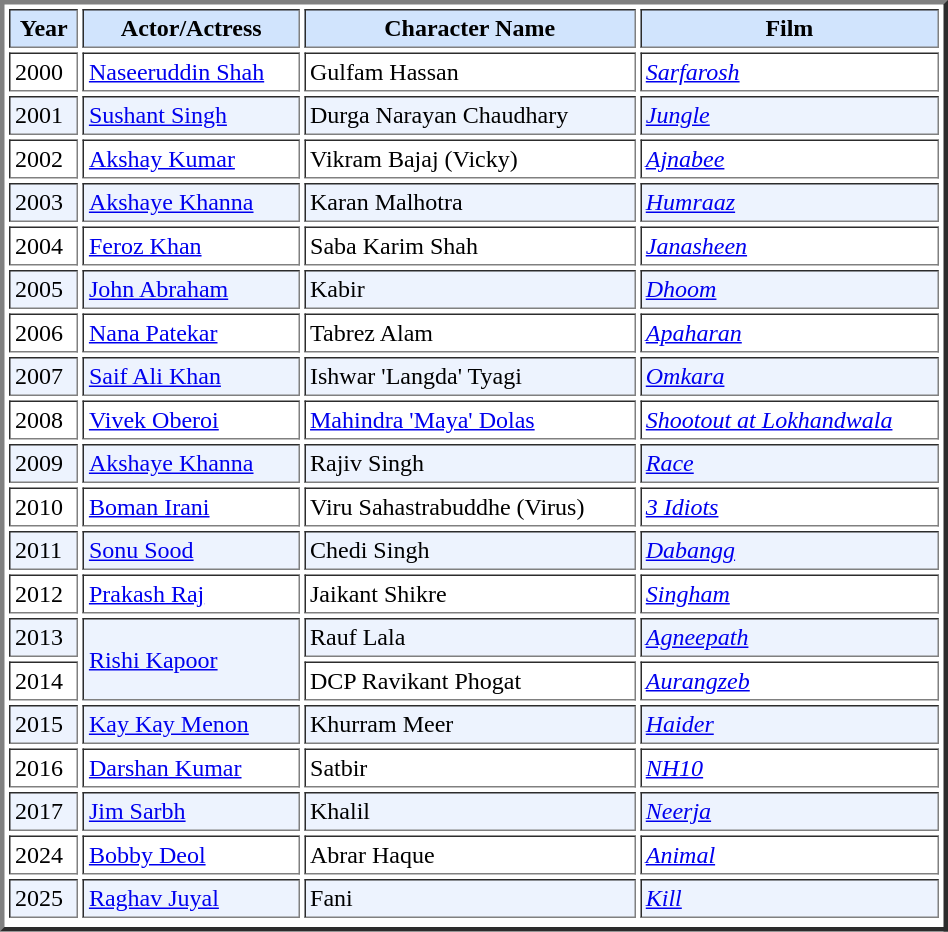<table cellspacing="3" cellpadding="3" border="3" width="50%">
<tr bgcolor="#d1e4fd">
<th>Year</th>
<th>Actor/Actress</th>
<th>Character Name</th>
<th>Film</th>
</tr>
<tr>
<td>2000</td>
<td><a href='#'>Naseeruddin Shah</a></td>
<td>Gulfam Hassan</td>
<td><em><a href='#'>Sarfarosh</a></em></td>
</tr>
<tr bgcolor=#edf3fe>
<td>2001</td>
<td><a href='#'>Sushant Singh</a></td>
<td>Durga Narayan Chaudhary</td>
<td><em><a href='#'>Jungle</a></em></td>
</tr>
<tr>
<td>2002</td>
<td><a href='#'>Akshay Kumar</a></td>
<td>Vikram Bajaj (Vicky)</td>
<td><em><a href='#'>Ajnabee</a></em></td>
</tr>
<tr bgcolor=#edf3fe>
<td>2003</td>
<td><a href='#'>Akshaye Khanna</a></td>
<td>Karan Malhotra</td>
<td><em><a href='#'>Humraaz</a></em></td>
</tr>
<tr>
<td>2004</td>
<td><a href='#'>Feroz Khan</a></td>
<td>Saba Karim Shah</td>
<td><em><a href='#'>Janasheen</a></em></td>
</tr>
<tr bgcolor=#edf3fe>
<td>2005</td>
<td><a href='#'>John Abraham</a></td>
<td>Kabir</td>
<td><em><a href='#'>Dhoom</a></em></td>
</tr>
<tr>
<td>2006</td>
<td><a href='#'>Nana Patekar</a></td>
<td>Tabrez Alam</td>
<td><em><a href='#'>Apaharan</a></em></td>
</tr>
<tr bgcolor=#edf3fe>
<td>2007</td>
<td><a href='#'>Saif Ali Khan</a></td>
<td>Ishwar 'Langda' Tyagi</td>
<td><em><a href='#'>Omkara</a></em></td>
</tr>
<tr>
<td>2008</td>
<td><a href='#'>Vivek Oberoi</a></td>
<td><a href='#'>Mahindra 'Maya' Dolas</a></td>
<td><em><a href='#'>Shootout at Lokhandwala</a></em></td>
</tr>
<tr bgcolor=#edf3fe>
<td>2009</td>
<td><a href='#'>Akshaye Khanna</a></td>
<td>Rajiv Singh</td>
<td><em><a href='#'>Race</a></em></td>
</tr>
<tr>
<td>2010</td>
<td><a href='#'>Boman Irani</a></td>
<td>Viru Sahastrabuddhe (Virus)</td>
<td><em><a href='#'>3 Idiots</a></em></td>
</tr>
<tr bgcolor=#edf3fe>
<td>2011</td>
<td><a href='#'>Sonu Sood</a></td>
<td>Chedi Singh</td>
<td><em><a href='#'>Dabangg</a></em></td>
</tr>
<tr>
<td>2012</td>
<td><a href='#'>Prakash Raj</a></td>
<td>Jaikant Shikre</td>
<td><em><a href='#'>Singham</a></em></td>
</tr>
<tr bgcolor=#edf3fe>
<td>2013</td>
<td rowspan="2"><a href='#'>Rishi Kapoor</a></td>
<td>Rauf Lala</td>
<td><em><a href='#'>Agneepath</a></em></td>
</tr>
<tr>
<td>2014</td>
<td>DCP Ravikant Phogat</td>
<td><em><a href='#'>Aurangzeb</a></em></td>
</tr>
<tr bgcolor=#edf3fe>
<td>2015</td>
<td><a href='#'>Kay Kay Menon</a></td>
<td>Khurram Meer</td>
<td><em><a href='#'>Haider</a></em></td>
</tr>
<tr>
<td>2016</td>
<td><a href='#'>Darshan Kumar</a></td>
<td>Satbir</td>
<td><em><a href='#'>NH10</a></em></td>
</tr>
<tr bgcolor=#edf3fe>
<td>2017</td>
<td><a href='#'>Jim Sarbh</a></td>
<td>Khalil</td>
<td><em><a href='#'>Neerja</a></em></td>
</tr>
<tr>
<td>2024</td>
<td><a href='#'>Bobby Deol</a></td>
<td>Abrar Haque</td>
<td><em><a href='#'>Animal</a></em></td>
</tr>
<tr bgcolor=#edf3fe>
<td>2025</td>
<td><a href='#'>Raghav Juyal</a></td>
<td>Fani</td>
<td><em><a href='#'>Kill</a></em></td>
</tr>
<tr>
</tr>
</table>
